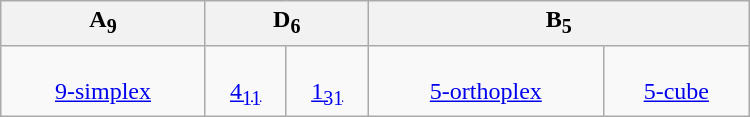<table class="wikitable skin-invert-image" width=500>
<tr>
<th>A<sub>9</sub></th>
<th colspan=2>D<sub>6</sub></th>
<th colspan=2>B<sub>5</sub></th>
</tr>
<tr align=center valign=top>
<td><br><a href='#'>9-simplex</a></td>
<td><br><a href='#'>4<sub>11</sub></a></td>
<td><br><a href='#'>1<sub>31</sub></a></td>
<td><br><a href='#'>5-orthoplex</a></td>
<td><br><a href='#'>5-cube</a></td>
</tr>
</table>
